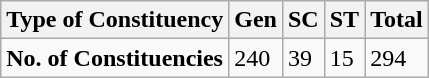<table class="wikitable">
<tr>
<th>Type of Constituency</th>
<th>Gen</th>
<th>SC</th>
<th>ST</th>
<th>Total</th>
</tr>
<tr>
<td><strong>No. of Constituencies</strong></td>
<td>240</td>
<td>39</td>
<td>15</td>
<td>294</td>
</tr>
</table>
